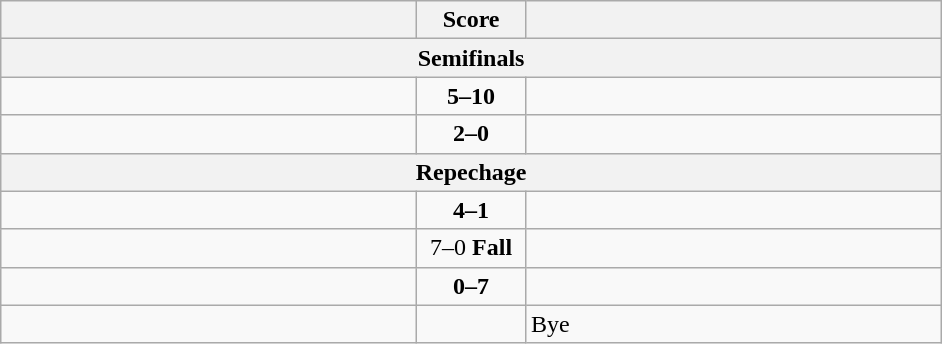<table class="wikitable" style="text-align: left;">
<tr>
<th align="right" width="270"></th>
<th width="65">Score</th>
<th align="left" width="270"></th>
</tr>
<tr>
<th colspan="3">Semifinals</th>
</tr>
<tr>
<td></td>
<td align=center><strong>5–10</strong></td>
<td><strong></strong></td>
</tr>
<tr>
<td><strong></strong></td>
<td align=center><strong>2–0</strong></td>
<td></td>
</tr>
<tr>
<th colspan="3">Repechage</th>
</tr>
<tr>
<td><strong></strong></td>
<td align=center><strong>4–1</strong></td>
<td></td>
</tr>
<tr>
<td><strong></strong></td>
<td align=center>7–0 <strong>Fall</strong></td>
<td></td>
</tr>
<tr>
<td></td>
<td align=center><strong>0–7</strong></td>
<td><strong></strong></td>
</tr>
<tr>
<td><strong></strong></td>
<td></td>
<td>Bye</td>
</tr>
</table>
